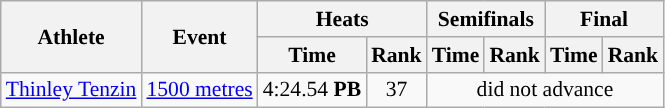<table class=wikitable style="font-size:90%;">
<tr>
<th rowspan=2>Athlete</th>
<th rowspan=2>Event</th>
<th colspan=2>Heats</th>
<th colspan=2>Semifinals</th>
<th colspan=2>Final</th>
</tr>
<tr>
<th>Time</th>
<th>Rank</th>
<th>Time</th>
<th>Rank</th>
<th>Time</th>
<th>Rank</th>
</tr>
<tr>
<td><a href='#'>Thinley Tenzin</a></td>
<td><a href='#'>1500 metres</a></td>
<td align="center">4:24.54 <strong>PB</strong></td>
<td align="center">37</td>
<td align="center" colspan=4>did not advance</td>
</tr>
</table>
